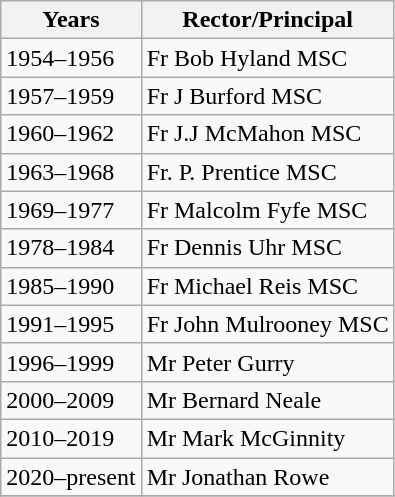<table class="wikitable">
<tr>
<th>Years</th>
<th>Rector/Principal</th>
</tr>
<tr>
<td>1954–1956</td>
<td>Fr Bob Hyland MSC</td>
</tr>
<tr>
<td>1957–1959</td>
<td>Fr J Burford MSC</td>
</tr>
<tr>
<td>1960–1962</td>
<td>Fr J.J McMahon MSC</td>
</tr>
<tr>
<td>1963–1968</td>
<td>Fr. P. Prentice MSC</td>
</tr>
<tr>
<td>1969–1977</td>
<td>Fr Malcolm Fyfe MSC</td>
</tr>
<tr>
<td>1978–1984</td>
<td>Fr Dennis Uhr MSC</td>
</tr>
<tr>
<td>1985–1990</td>
<td>Fr Michael Reis MSC</td>
</tr>
<tr>
<td>1991–1995</td>
<td>Fr John Mulrooney MSC</td>
</tr>
<tr>
<td>1996–1999</td>
<td>Mr Peter Gurry</td>
</tr>
<tr>
<td>2000–2009</td>
<td>Mr Bernard Neale</td>
</tr>
<tr>
<td>2010–2019</td>
<td>Mr Mark McGinnity</td>
</tr>
<tr>
<td>2020–present</td>
<td>Mr Jonathan Rowe</td>
</tr>
<tr>
</tr>
</table>
